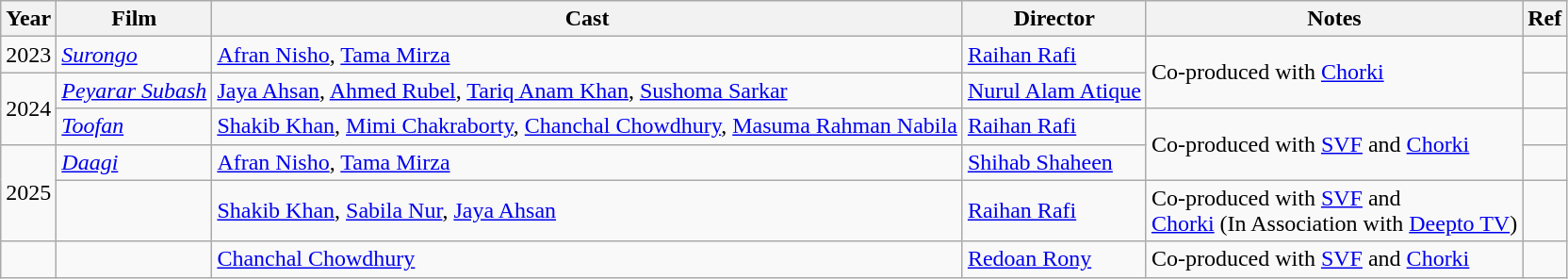<table class="wikitable sortable">
<tr>
<th>Year</th>
<th>Film</th>
<th>Cast</th>
<th>Director</th>
<th>Notes</th>
<th>Ref</th>
</tr>
<tr>
<td>2023</td>
<td><em><a href='#'>Surongo</a></em></td>
<td><a href='#'>Afran Nisho</a>, <a href='#'>Tama Mirza</a></td>
<td><a href='#'>Raihan Rafi</a></td>
<td rowspan="2">Co-produced with <a href='#'>Chorki</a></td>
<td></td>
</tr>
<tr>
<td rowspan="2">2024</td>
<td><em><a href='#'>Peyarar Subash</a></em></td>
<td><a href='#'>Jaya Ahsan</a>, <a href='#'>Ahmed Rubel</a>, <a href='#'>Tariq Anam Khan</a>, <a href='#'>Sushoma Sarkar</a></td>
<td><a href='#'>Nurul Alam Atique</a></td>
<td></td>
</tr>
<tr>
<td><em><a href='#'>Toofan</a></em></td>
<td><a href='#'>Shakib Khan</a>, <a href='#'>Mimi Chakraborty</a>, <a href='#'>Chanchal Chowdhury</a>, <a href='#'>Masuma Rahman Nabila</a></td>
<td><a href='#'>Raihan Rafi</a></td>
<td rowspan="2">Co-produced with <a href='#'>SVF</a> and <a href='#'>Chorki</a></td>
<td></td>
</tr>
<tr>
<td rowspan="2">2025</td>
<td><em><a href='#'>Daagi</a></em></td>
<td><a href='#'>Afran Nisho</a>, <a href='#'>Tama Mirza</a></td>
<td><a href='#'>Shihab Shaheen</a></td>
<td></td>
</tr>
<tr>
<td></td>
<td><a href='#'>Shakib Khan</a>, <a href='#'>Sabila Nur</a>, <a href='#'>Jaya Ahsan</a></td>
<td><a href='#'>Raihan Rafi</a></td>
<td>Co-produced with <a href='#'>SVF</a> and<br><a href='#'>Chorki</a> (In Association with <a href='#'>Deepto TV</a>)</td>
<td></td>
</tr>
<tr>
<td></td>
<td></td>
<td><a href='#'>Chanchal Chowdhury</a></td>
<td><a href='#'>Redoan Rony</a></td>
<td>Co-produced with <a href='#'>SVF</a> and <a href='#'>Chorki</a></td>
<td></td>
</tr>
</table>
